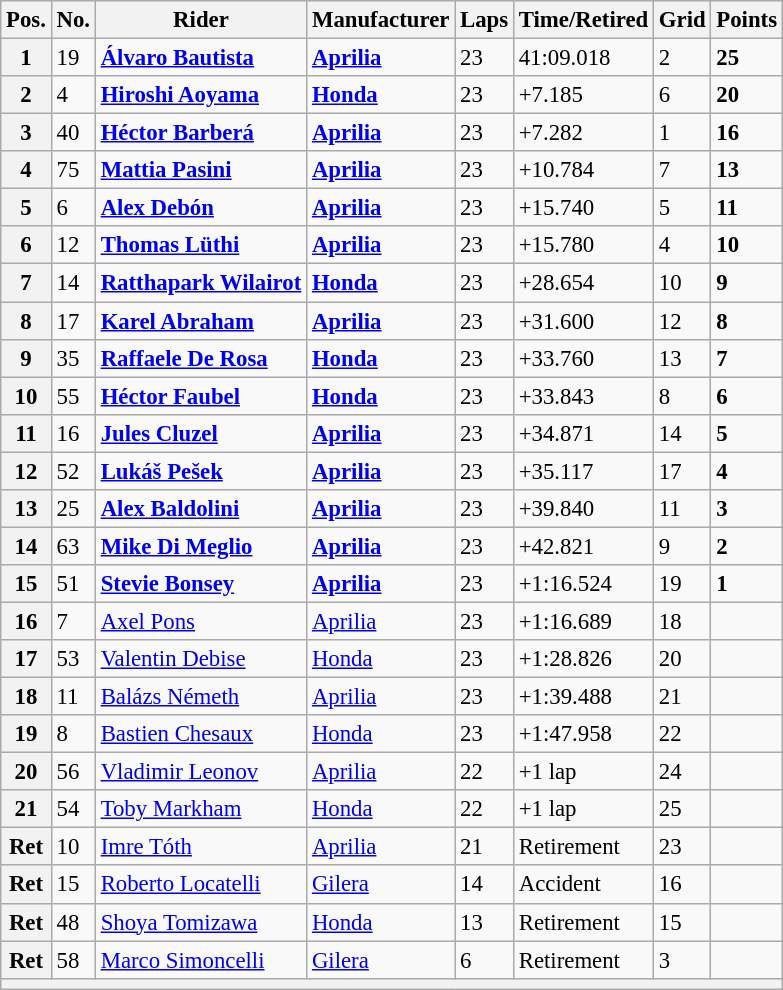<table class="wikitable" style="font-size: 95%;">
<tr>
<th>Pos.</th>
<th>No.</th>
<th>Rider</th>
<th>Manufacturer</th>
<th>Laps</th>
<th>Time/Retired</th>
<th>Grid</th>
<th>Points</th>
</tr>
<tr>
<th>1</th>
<td>19</td>
<td> <strong><a href='#'>Álvaro Bautista</a></strong></td>
<td><strong><a href='#'>Aprilia</a></strong></td>
<td>23</td>
<td>41:09.018</td>
<td>2</td>
<td><strong>25</strong></td>
</tr>
<tr>
<th>2</th>
<td>4</td>
<td> <strong><a href='#'>Hiroshi Aoyama</a></strong></td>
<td><strong><a href='#'>Honda</a></strong></td>
<td>23</td>
<td>+7.185</td>
<td>6</td>
<td><strong>20</strong></td>
</tr>
<tr>
<th>3</th>
<td>40</td>
<td> <strong><a href='#'>Héctor Barberá</a></strong></td>
<td><strong><a href='#'>Aprilia</a></strong></td>
<td>23</td>
<td>+7.282</td>
<td>1</td>
<td><strong>16</strong></td>
</tr>
<tr>
<th>4</th>
<td>75</td>
<td> <strong><a href='#'>Mattia Pasini</a></strong></td>
<td><strong><a href='#'>Aprilia</a></strong></td>
<td>23</td>
<td>+10.784</td>
<td>7</td>
<td><strong>13</strong></td>
</tr>
<tr>
<th>5</th>
<td>6</td>
<td> <strong><a href='#'>Alex Debón</a></strong></td>
<td><strong><a href='#'>Aprilia</a></strong></td>
<td>23</td>
<td>+15.740</td>
<td>5</td>
<td><strong>11</strong></td>
</tr>
<tr>
<th>6</th>
<td>12</td>
<td> <strong><a href='#'>Thomas Lüthi</a></strong></td>
<td><strong><a href='#'>Aprilia</a></strong></td>
<td>23</td>
<td>+15.780</td>
<td>4</td>
<td><strong>10</strong></td>
</tr>
<tr>
<th>7</th>
<td>14</td>
<td> <strong><a href='#'>Ratthapark Wilairot</a></strong></td>
<td><strong><a href='#'>Honda</a></strong></td>
<td>23</td>
<td>+28.654</td>
<td>10</td>
<td><strong>9</strong></td>
</tr>
<tr>
<th>8</th>
<td>17</td>
<td> <strong><a href='#'>Karel Abraham</a></strong></td>
<td><strong><a href='#'>Aprilia</a></strong></td>
<td>23</td>
<td>+31.600</td>
<td>12</td>
<td><strong>8</strong></td>
</tr>
<tr>
<th>9</th>
<td>35</td>
<td> <strong><a href='#'>Raffaele De Rosa</a></strong></td>
<td><strong><a href='#'>Honda</a></strong></td>
<td>23</td>
<td>+33.760</td>
<td>13</td>
<td><strong>7</strong></td>
</tr>
<tr>
<th>10</th>
<td>55</td>
<td> <strong><a href='#'>Héctor Faubel</a></strong></td>
<td><strong><a href='#'>Honda</a></strong></td>
<td>23</td>
<td>+33.843</td>
<td>8</td>
<td><strong>6</strong></td>
</tr>
<tr>
<th>11</th>
<td>16</td>
<td> <strong><a href='#'>Jules Cluzel</a></strong></td>
<td><strong><a href='#'>Aprilia</a></strong></td>
<td>23</td>
<td>+34.871</td>
<td>14</td>
<td><strong>5</strong></td>
</tr>
<tr>
<th>12</th>
<td>52</td>
<td> <strong><a href='#'>Lukáš Pešek</a></strong></td>
<td><strong><a href='#'>Aprilia</a></strong></td>
<td>23</td>
<td>+35.117</td>
<td>17</td>
<td><strong>4</strong></td>
</tr>
<tr>
<th>13</th>
<td>25</td>
<td> <strong><a href='#'>Alex Baldolini</a></strong></td>
<td><strong><a href='#'>Aprilia</a></strong></td>
<td>23</td>
<td>+39.840</td>
<td>11</td>
<td><strong>3</strong></td>
</tr>
<tr>
<th>14</th>
<td>63</td>
<td> <strong><a href='#'>Mike Di Meglio</a></strong></td>
<td><strong><a href='#'>Aprilia</a></strong></td>
<td>23</td>
<td>+42.821</td>
<td>9</td>
<td><strong>2</strong></td>
</tr>
<tr>
<th>15</th>
<td>51</td>
<td> <strong><a href='#'>Stevie Bonsey</a></strong></td>
<td><strong><a href='#'>Aprilia</a></strong></td>
<td>23</td>
<td>+1:16.524</td>
<td>19</td>
<td><strong>1</strong></td>
</tr>
<tr>
<th>16</th>
<td>7</td>
<td> <a href='#'>Axel Pons</a></td>
<td><a href='#'>Aprilia</a></td>
<td>23</td>
<td>+1:16.689</td>
<td>18</td>
<td></td>
</tr>
<tr>
<th>17</th>
<td>53</td>
<td> <a href='#'>Valentin Debise</a></td>
<td><a href='#'>Honda</a></td>
<td>23</td>
<td>+1:28.826</td>
<td>20</td>
<td></td>
</tr>
<tr>
<th>18</th>
<td>11</td>
<td> <a href='#'>Balázs Németh</a></td>
<td><a href='#'>Aprilia</a></td>
<td>23</td>
<td>+1:39.488</td>
<td>21</td>
<td></td>
</tr>
<tr>
<th>19</th>
<td>8</td>
<td> <a href='#'>Bastien Chesaux</a></td>
<td><a href='#'>Honda</a></td>
<td>23</td>
<td>+1:47.958</td>
<td>22</td>
<td></td>
</tr>
<tr>
<th>20</th>
<td>56</td>
<td> <a href='#'>Vladimir Leonov</a></td>
<td><a href='#'>Aprilia</a></td>
<td>22</td>
<td>+1 lap</td>
<td>24</td>
<td></td>
</tr>
<tr>
<th>21</th>
<td>54</td>
<td> <a href='#'>Toby Markham</a></td>
<td><a href='#'>Honda</a></td>
<td>22</td>
<td>+1 lap</td>
<td>25</td>
<td></td>
</tr>
<tr>
<th>Ret</th>
<td>10</td>
<td> <a href='#'>Imre Tóth</a></td>
<td><a href='#'>Aprilia</a></td>
<td>21</td>
<td>Retirement</td>
<td>23</td>
<td></td>
</tr>
<tr>
<th>Ret</th>
<td>15</td>
<td> <a href='#'>Roberto Locatelli</a></td>
<td><a href='#'>Gilera</a></td>
<td>14</td>
<td>Accident</td>
<td>16</td>
<td></td>
</tr>
<tr>
<th>Ret</th>
<td>48</td>
<td> <a href='#'>Shoya Tomizawa</a></td>
<td><a href='#'>Honda</a></td>
<td>13</td>
<td>Retirement</td>
<td>15</td>
<td></td>
</tr>
<tr>
<th>Ret</th>
<td>58</td>
<td> <a href='#'>Marco Simoncelli</a></td>
<td><a href='#'>Gilera</a></td>
<td>6</td>
<td>Retirement</td>
<td>3</td>
<td></td>
</tr>
<tr>
<th colspan=8></th>
</tr>
</table>
